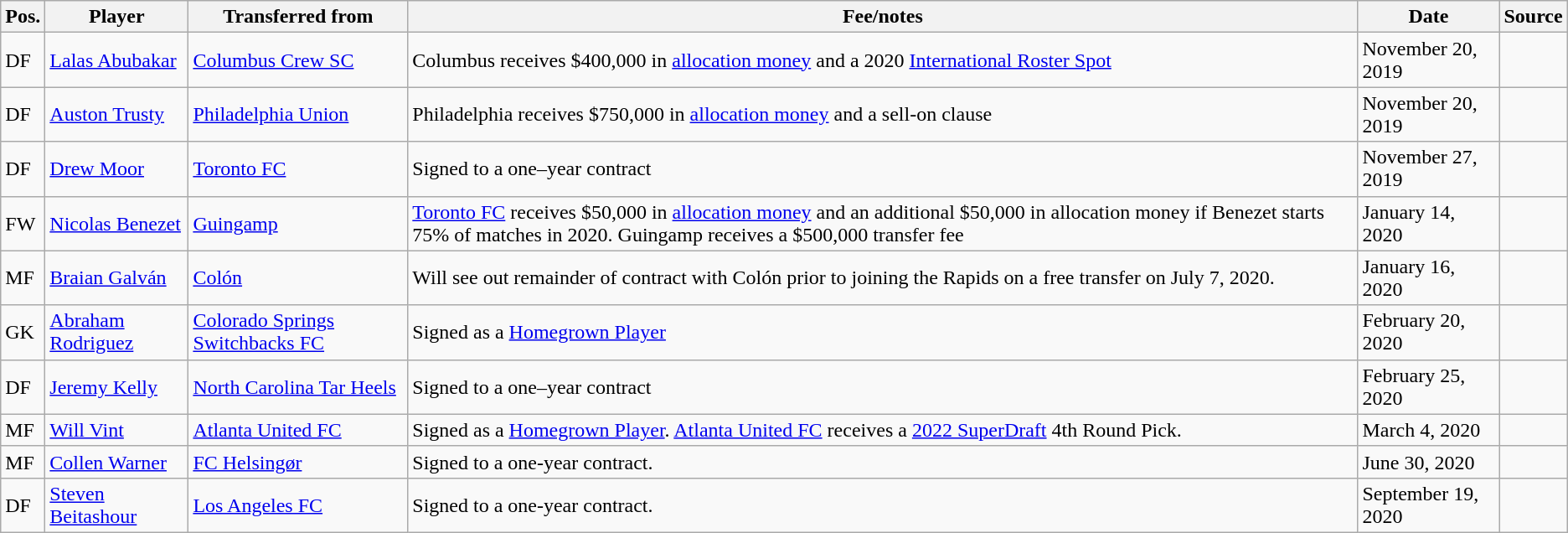<table class="wikitable sortable" style="text-align: left">
<tr>
<th><strong>Pos.</strong></th>
<th><strong>Player</strong></th>
<th><strong>Transferred from</strong></th>
<th><strong>Fee/notes</strong></th>
<th><strong>Date</strong></th>
<th><strong>Source</strong></th>
</tr>
<tr>
<td>DF</td>
<td> <a href='#'>Lalas Abubakar</a></td>
<td> <a href='#'>Columbus Crew SC</a></td>
<td>Columbus receives $400,000 in <a href='#'>allocation money</a> and a 2020 <a href='#'>International Roster Spot</a></td>
<td>November 20, 2019</td>
<td></td>
</tr>
<tr>
<td>DF</td>
<td> <a href='#'>Auston Trusty</a></td>
<td> <a href='#'>Philadelphia Union</a></td>
<td>Philadelphia receives $750,000 in <a href='#'>allocation money</a> and a sell-on clause</td>
<td>November 20, 2019</td>
<td></td>
</tr>
<tr>
<td>DF</td>
<td> <a href='#'>Drew Moor</a></td>
<td> <a href='#'>Toronto FC</a></td>
<td>Signed to a one–year contract</td>
<td>November 27, 2019</td>
<td></td>
</tr>
<tr>
<td>FW</td>
<td> <a href='#'>Nicolas Benezet</a></td>
<td> <a href='#'>Guingamp</a></td>
<td><a href='#'>Toronto FC</a> receives $50,000 in <a href='#'>allocation money</a> and an additional $50,000 in allocation money if Benezet starts 75% of matches in 2020. Guingamp receives a $500,000 transfer fee</td>
<td>January 14, 2020</td>
<td></td>
</tr>
<tr>
<td>MF</td>
<td> <a href='#'>Braian Galván</a></td>
<td> <a href='#'>Colón</a></td>
<td>Will see out remainder of contract with Colón prior to joining the Rapids on a free transfer on July 7, 2020.</td>
<td>January 16, 2020</td>
<td></td>
</tr>
<tr>
<td>GK</td>
<td> <a href='#'>Abraham Rodriguez</a></td>
<td> <a href='#'>Colorado Springs Switchbacks FC</a></td>
<td>Signed as a <a href='#'>Homegrown Player</a></td>
<td>February 20, 2020</td>
<td></td>
</tr>
<tr>
<td>DF</td>
<td> <a href='#'>Jeremy Kelly</a></td>
<td> <a href='#'>North Carolina Tar Heels</a></td>
<td>Signed to a one–year contract</td>
<td>February 25, 2020</td>
<td></td>
</tr>
<tr>
<td>MF</td>
<td> <a href='#'>Will Vint</a></td>
<td> <a href='#'>Atlanta United FC</a></td>
<td>Signed as a <a href='#'>Homegrown Player</a>. <a href='#'>Atlanta United FC</a> receives a <a href='#'>2022 SuperDraft</a> 4th Round Pick.</td>
<td>March 4, 2020</td>
<td></td>
</tr>
<tr>
<td>MF</td>
<td> <a href='#'>Collen Warner</a></td>
<td> <a href='#'>FC Helsingør</a></td>
<td>Signed to a one-year contract.</td>
<td>June 30, 2020</td>
<td></td>
</tr>
<tr>
<td>DF</td>
<td> <a href='#'>Steven Beitashour</a></td>
<td> <a href='#'>Los Angeles FC</a></td>
<td>Signed to a one-year contract.</td>
<td>September 19, 2020</td>
<td></td>
</tr>
</table>
